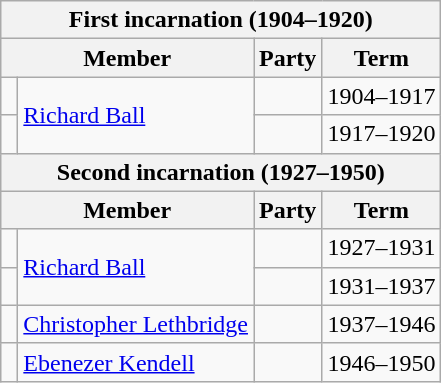<table class="wikitable">
<tr>
<th colspan="4">First incarnation (1904–1920)</th>
</tr>
<tr>
<th colspan="2">Member</th>
<th>Party</th>
<th>Term</th>
</tr>
<tr>
<td> </td>
<td rowspan="2"><a href='#'>Richard Ball</a></td>
<td></td>
<td>1904–1917</td>
</tr>
<tr>
<td> </td>
<td></td>
<td>1917–1920</td>
</tr>
<tr>
<th colspan="4">Second incarnation (1927–1950)</th>
</tr>
<tr>
<th colspan="2">Member</th>
<th>Party</th>
<th>Term</th>
</tr>
<tr>
<td> </td>
<td rowspan="2"><a href='#'>Richard Ball</a></td>
<td></td>
<td>1927–1931</td>
</tr>
<tr>
<td> </td>
<td></td>
<td>1931–1937</td>
</tr>
<tr>
<td> </td>
<td><a href='#'>Christopher Lethbridge</a></td>
<td></td>
<td>1937–1946</td>
</tr>
<tr>
<td> </td>
<td><a href='#'>Ebenezer Kendell</a></td>
<td></td>
<td>1946–1950</td>
</tr>
</table>
